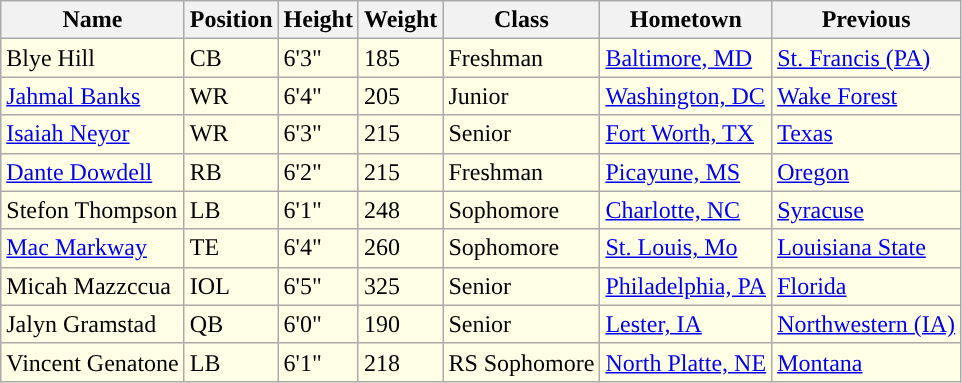<table class="wikitable sortable">
<tr>
<th>Name</th>
<th>Position</th>
<th>Height</th>
<th>Weight</th>
<th>Class</th>
<th>Hometown</th>
<th>Previous</th>
</tr>
<tr style="background:#FFFFE6;">
<td>Blye Hill</td>
<td>CB</td>
<td>6'3"</td>
<td>185</td>
<td>Freshman</td>
<td><a href='#'>Baltimore, MD</a></td>
<td><a href='#'>St. Francis (PA)</a></td>
</tr>
<tr style="background:#FFFFE6;">
<td><a href='#'>Jahmal Banks</a></td>
<td>WR</td>
<td>6'4"</td>
<td>205</td>
<td>Junior</td>
<td><a href='#'>Washington, DC</a></td>
<td><a href='#'>Wake Forest</a></td>
</tr>
<tr style="background:#FFFFE6;">
<td><a href='#'>Isaiah Neyor</a></td>
<td>WR</td>
<td>6'3"</td>
<td>215</td>
<td>Senior</td>
<td><a href='#'>Fort Worth, TX</a></td>
<td><a href='#'>Texas</a></td>
</tr>
<tr style="background:#FFFFE6;">
<td><a href='#'>Dante Dowdell</a></td>
<td>RB</td>
<td>6'2"</td>
<td>215</td>
<td>Freshman</td>
<td><a href='#'>Picayune, MS</a></td>
<td><a href='#'>Oregon</a></td>
</tr>
<tr style="background:#FFFFE6;">
<td>Stefon Thompson</td>
<td>LB</td>
<td>6'1"</td>
<td>248</td>
<td>Sophomore</td>
<td><a href='#'>Charlotte, NC</a></td>
<td><a href='#'>Syracuse</a></td>
</tr>
<tr style="background:#FFFFE6;">
<td><a href='#'>Mac Markway</a></td>
<td>TE</td>
<td>6'4"</td>
<td>260</td>
<td>Sophomore</td>
<td><a href='#'>St. Louis, Mo</a></td>
<td><a href='#'>Louisiana State</a></td>
</tr>
<tr style="background:#FFFFE6;">
<td>Micah Mazzccua</td>
<td>IOL</td>
<td>6'5"</td>
<td>325</td>
<td>Senior</td>
<td><a href='#'>Philadelphia, PA</a></td>
<td><a href='#'>Florida</a></td>
</tr>
<tr style="background:#FFFFE6;">
<td>Jalyn Gramstad</td>
<td>QB</td>
<td>6'0"</td>
<td>190</td>
<td>Senior</td>
<td><a href='#'>Lester, IA</a></td>
<td><a href='#'>Northwestern (IA)</a></td>
</tr>
<tr style="background:#FFFFE6;">
<td>Vincent Genatone</td>
<td>LB</td>
<td>6'1"</td>
<td>218</td>
<td>RS Sophomore</td>
<td><a href='#'>North Platte, NE</a></td>
<td><a href='#'>Montana</a></td>
</tr>
</table>
